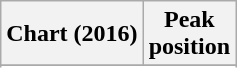<table class="wikitable sortable plainrowheaders" style="text-align:center">
<tr>
<th scope=col>Chart (2016)</th>
<th scope=col>Peak<br>position</th>
</tr>
<tr>
</tr>
<tr>
</tr>
<tr>
</tr>
<tr>
</tr>
<tr>
</tr>
<tr>
</tr>
<tr>
</tr>
<tr>
</tr>
</table>
